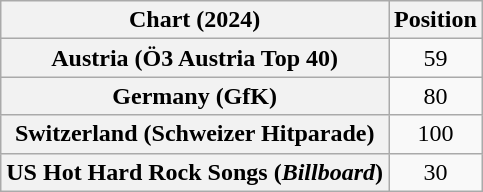<table class="wikitable sortable plainrowheaders" style="text-align:center">
<tr>
<th scope="col">Chart (2024)</th>
<th scope="col">Position</th>
</tr>
<tr>
<th scope="row">Austria (Ö3 Austria Top 40)</th>
<td>59</td>
</tr>
<tr>
<th scope="row">Germany (GfK)</th>
<td>80</td>
</tr>
<tr>
<th scope="row">Switzerland (Schweizer Hitparade)</th>
<td>100</td>
</tr>
<tr>
<th scope="row">US Hot Hard Rock Songs (<em>Billboard</em>)</th>
<td>30</td>
</tr>
</table>
